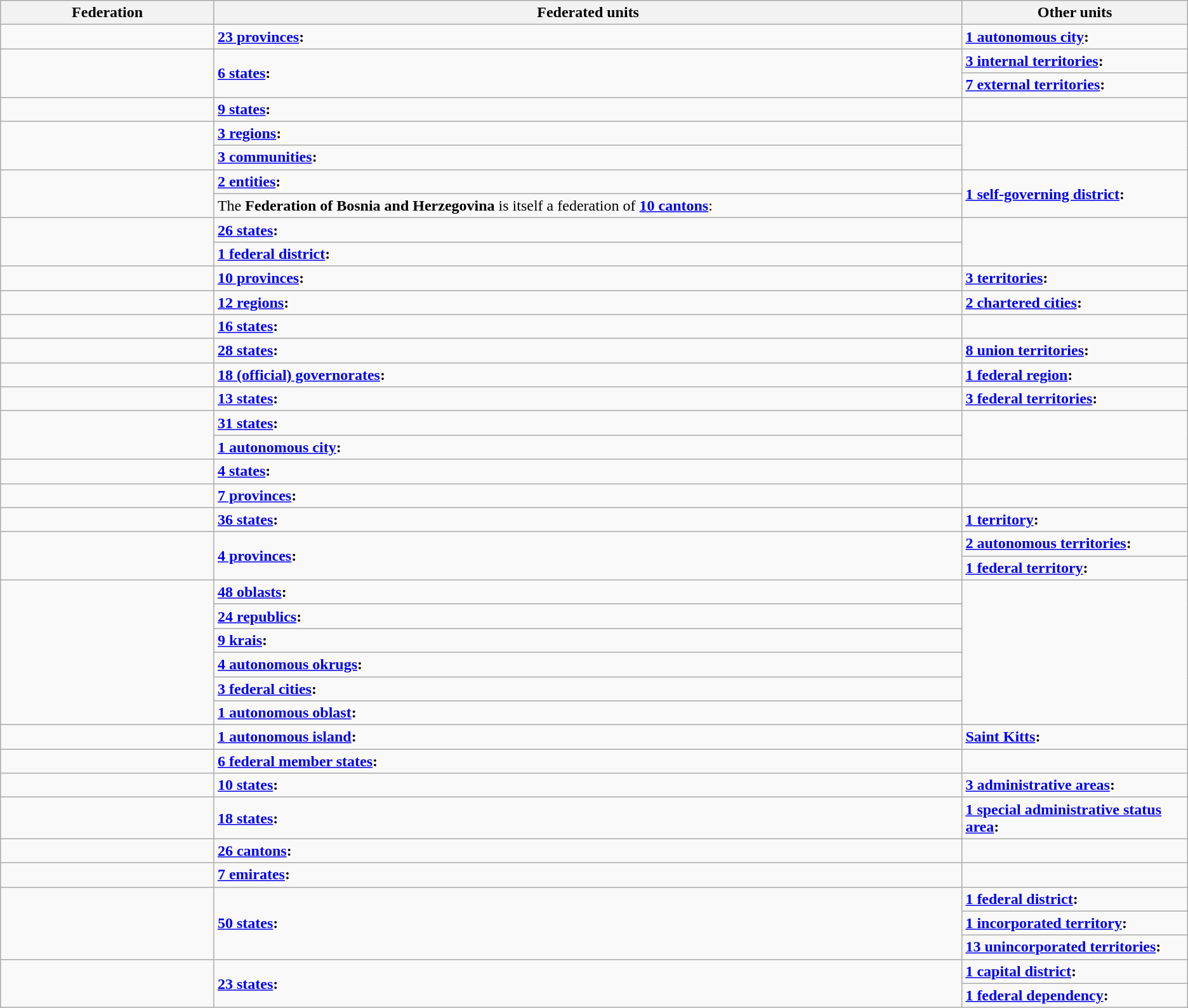<table class="wikitable" style="border:1px solid #aaa;">
<tr>
<th style="width:18%;">Federation</th>
<th style="width:63%;">Federated units</th>
<th style="width:21%;">Other units</th>
</tr>
<tr>
<td style="vertical-align: top"></td>
<td><strong><a href='#'>23 provinces</a>:</strong><br></td>
<td><strong><a href='#'>1 autonomous city</a>:</strong><br></td>
</tr>
<tr>
<td rowspan="2" style="vertical-align: top"></td>
<td rowspan="2"><strong><a href='#'>6 states</a>:</strong><br></td>
<td><strong><a href='#'>3 internal territories</a>:</strong><br></td>
</tr>
<tr>
<td><strong><a href='#'>7 external territories</a>:</strong><br></td>
</tr>
<tr>
<td style="vertical-align: top"></td>
<td><strong><a href='#'>9 states</a>:</strong><br></td>
<td></td>
</tr>
<tr>
<td style="vertical-align: top" rowspan="2"></td>
<td><strong><a href='#'>3 regions</a>:</strong><br></td>
<td rowspan="2"></td>
</tr>
<tr>
<td><strong><a href='#'>3 communities</a>:</strong><br></td>
</tr>
<tr>
<td rowspan="2" style="vertical-align: top"></td>
<td><strong><a href='#'>2 entities</a>:</strong><br></td>
<td rowspan="2"><strong><a href='#'>1 self-governing district</a>:</strong><br></td>
</tr>
<tr>
<td>The <strong>Federation of Bosnia and Herzegovina</strong> is itself a federation of <strong><a href='#'>10 cantons</a></strong>:<br></td>
</tr>
<tr>
<td rowspan="2" style="vertical-align: top"></td>
<td><strong><a href='#'>26 states</a>:</strong><br></td>
<td rowspan="2"></td>
</tr>
<tr>
<td><strong><a href='#'>1 federal district</a>:</strong><br></td>
</tr>
<tr>
<td style="vertical-align: top"></td>
<td><strong><a href='#'>10 provinces</a>:</strong><br></td>
<td><strong><a href='#'>3 territories</a>:</strong><br></td>
</tr>
<tr>
<td style="vertical-align: top"></td>
<td><strong><a href='#'>12 regions</a>:</strong><br></td>
<td><strong><a href='#'>2 chartered cities</a>:</strong><br></td>
</tr>
<tr>
<td style="vertical-align: top"></td>
<td><strong><a href='#'>16 states</a>:</strong><br></td>
<td></td>
</tr>
<tr>
<td style="vertical-align: top"></td>
<td><strong><a href='#'>28 states</a>:</strong><br></td>
<td><strong><a href='#'>8 union territories</a>:</strong><br></td>
</tr>
<tr>
<td style="vertical-align: top"></td>
<td><strong><a href='#'>18 (official) governorates</a>:</strong><br></td>
<td><strong><a href='#'>1 federal region</a>:</strong><br></td>
</tr>
<tr>
<td style="vertical-align: top"></td>
<td><strong><a href='#'>13 states</a>:</strong><br></td>
<td><strong><a href='#'>3 federal territories</a>:</strong><br></td>
</tr>
<tr>
<td rowspan="2" style="vertical-align: top"></td>
<td><strong><a href='#'>31 states</a>:</strong><br></td>
<td rowspan="2"></td>
</tr>
<tr>
<td><strong><a href='#'>1 autonomous city</a>:</strong><br></td>
</tr>
<tr>
<td style="vertical-align: top"></td>
<td><strong><a href='#'>4 states</a>:</strong><br></td>
<td></td>
</tr>
<tr>
<td style="vertical-align: top"></td>
<td><strong><a href='#'>7 provinces</a>:</strong><br></td>
<td></td>
</tr>
<tr>
<td style="vertical-align: top"></td>
<td><strong><a href='#'>36 states</a>:</strong><br></td>
<td><strong><a href='#'>1 territory</a>:</strong><br></td>
</tr>
<tr>
<td rowspan="2" style="vertical-align: top"></td>
<td rowspan="2"><strong><a href='#'>4 provinces</a>:</strong><br></td>
<td><strong><a href='#'>2 autonomous territories</a>:</strong><br></td>
</tr>
<tr>
<td><strong><a href='#'>1 federal territory</a>:</strong><br></td>
</tr>
<tr>
<td rowspan="6" style="vertical-align: top"></td>
<td><strong><a href='#'>48 oblasts</a>:</strong><br></td>
<td rowspan="6"></td>
</tr>
<tr>
<td><strong><a href='#'>24 republics</a>:</strong><br></td>
</tr>
<tr>
<td><strong><a href='#'>9 krais</a>:</strong><br></td>
</tr>
<tr>
<td><strong><a href='#'>4 autonomous okrugs</a>:</strong><br></td>
</tr>
<tr>
<td><strong><a href='#'>3 federal cities</a>:</strong><br></td>
</tr>
<tr>
<td><strong><a href='#'>1 autonomous oblast</a>:</strong><br></td>
</tr>
<tr>
<td style="vertical-align: top"></td>
<td><strong><a href='#'>1 autonomous island</a>:</strong><br></td>
<td><strong><a href='#'>Saint Kitts</a>:</strong><br></td>
</tr>
<tr>
<td style="vertical-align: top"></td>
<td><strong><a href='#'>6 federal member states</a>:</strong><br></td>
<td></td>
</tr>
<tr>
<td style="vertical-align: top"></td>
<td><strong><a href='#'>10 states</a>:</strong><br></td>
<td><strong><a href='#'>3 administrative areas</a>:</strong><br></td>
</tr>
<tr>
<td style="vertical-align: top"></td>
<td><strong><a href='#'>18 states</a>:</strong><br></td>
<td><strong><a href='#'>1 special administrative status area</a>:</strong><br></td>
</tr>
<tr>
<td style="vertical-align: top"></td>
<td><strong><a href='#'>26 cantons</a>:</strong><br></td>
<td></td>
</tr>
<tr>
<td style="vertical-align: top"></td>
<td><strong><a href='#'>7 emirates</a>:</strong><br></td>
<td></td>
</tr>
<tr>
<td rowspan="3" style="vertical-align: top"></td>
<td rowspan="3"><strong><a href='#'>50 states</a>:</strong><br></td>
<td><strong><a href='#'>1 federal district</a>:</strong><br></td>
</tr>
<tr>
<td><strong><a href='#'>1 incorporated territory</a>:</strong><br></td>
</tr>
<tr>
<td><strong><a href='#'>13 unincorporated territories</a>:</strong><br></td>
</tr>
<tr>
<td rowspan="2" style="vertical-align: top"></td>
<td rowspan="2"><strong><a href='#'>23 states</a>:</strong><br></td>
<td><strong><a href='#'>1 capital district</a>:</strong><br></td>
</tr>
<tr>
<td><strong><a href='#'>1 federal dependency</a>:</strong><br></td>
</tr>
</table>
